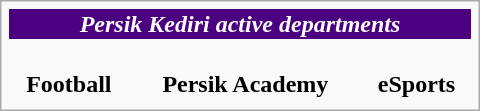<table class="infobox" style="width: 20em; font-size: 95%em;">
<tr style="color:white; background:indigo; text-align:center;">
<th colspan="3" style="text-align: center"><em>Persik Kediri active departments</em></th>
</tr>
<tr style="text-align: center">
<td><br><strong>Football</strong></td>
<td><br><strong>Persik Academy</strong></td>
<td><br><strong>eSports</strong></td>
</tr>
<tr style="font-size: 90%; text-align: center">
</tr>
</table>
